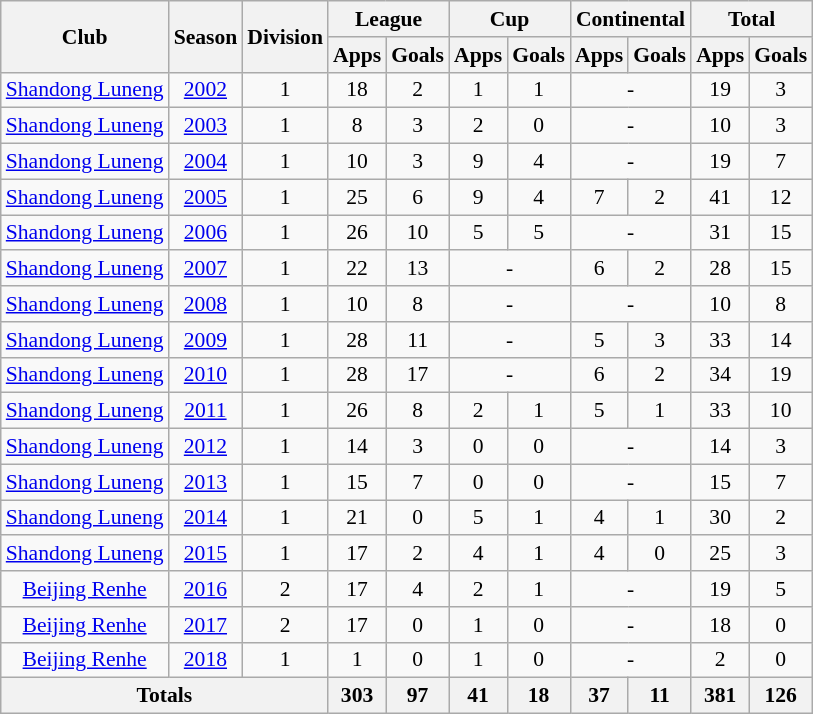<table class="wikitable" style="font-size:90%; text-align: center;">
<tr>
<th rowspan="2">Club</th>
<th rowspan="2">Season</th>
<th rowspan="2">Division</th>
<th colspan="2">League</th>
<th colspan="2">Cup</th>
<th colspan="2">Continental</th>
<th colspan="2">Total</th>
</tr>
<tr>
<th>Apps</th>
<th>Goals</th>
<th>Apps</th>
<th>Goals</th>
<th>Apps</th>
<th>Goals</th>
<th>Apps</th>
<th>Goals</th>
</tr>
<tr>
<td rowspan="1" valign="center"><a href='#'>Shandong Luneng</a></td>
<td><a href='#'>2002</a></td>
<td>1</td>
<td>18</td>
<td>2</td>
<td>1</td>
<td>1</td>
<td colspan="2">-</td>
<td>19</td>
<td>3</td>
</tr>
<tr>
<td rowspan="1" valign="center"><a href='#'>Shandong Luneng</a></td>
<td><a href='#'>2003</a></td>
<td>1</td>
<td>8</td>
<td>3</td>
<td>2</td>
<td>0</td>
<td colspan="2">-</td>
<td>10</td>
<td>3</td>
</tr>
<tr>
<td rowspan="1" valign="center"><a href='#'>Shandong Luneng</a></td>
<td><a href='#'>2004</a></td>
<td>1</td>
<td>10</td>
<td>3</td>
<td>9</td>
<td>4</td>
<td colspan="2">-</td>
<td>19</td>
<td>7</td>
</tr>
<tr>
<td rowspan="1" valign="center"><a href='#'>Shandong Luneng</a></td>
<td><a href='#'>2005</a></td>
<td>1</td>
<td>25</td>
<td>6</td>
<td>9</td>
<td>4</td>
<td>7</td>
<td>2</td>
<td>41</td>
<td>12</td>
</tr>
<tr>
<td rowspan="1" valign="center"><a href='#'>Shandong Luneng</a></td>
<td><a href='#'>2006</a></td>
<td>1</td>
<td>26</td>
<td>10</td>
<td>5</td>
<td>5</td>
<td colspan="2">-</td>
<td>31</td>
<td>15</td>
</tr>
<tr>
<td rowspan="1" valign="center"><a href='#'>Shandong Luneng</a></td>
<td><a href='#'>2007</a></td>
<td>1</td>
<td>22</td>
<td>13</td>
<td colspan="2">-</td>
<td>6</td>
<td>2</td>
<td>28</td>
<td>15</td>
</tr>
<tr>
<td rowspan="1" valign="center"><a href='#'>Shandong Luneng</a></td>
<td><a href='#'>2008</a></td>
<td>1</td>
<td>10</td>
<td>8</td>
<td colspan="2">-</td>
<td colspan="2">-</td>
<td>10</td>
<td>8</td>
</tr>
<tr>
<td rowspan="1" valign="center"><a href='#'>Shandong Luneng</a></td>
<td><a href='#'>2009</a></td>
<td>1</td>
<td>28</td>
<td>11</td>
<td colspan="2">-</td>
<td>5</td>
<td>3</td>
<td>33</td>
<td>14</td>
</tr>
<tr>
<td rowspan="1" valign="center"><a href='#'>Shandong Luneng</a></td>
<td><a href='#'>2010</a></td>
<td>1</td>
<td>28</td>
<td>17</td>
<td colspan="2">-</td>
<td>6</td>
<td>2</td>
<td>34</td>
<td>19</td>
</tr>
<tr>
<td rowspan="1" valign="center"><a href='#'>Shandong Luneng</a></td>
<td><a href='#'>2011</a></td>
<td>1</td>
<td>26</td>
<td>8</td>
<td>2</td>
<td>1</td>
<td>5</td>
<td>1</td>
<td>33</td>
<td>10</td>
</tr>
<tr>
<td rowspan="1" valign="center"><a href='#'>Shandong Luneng</a></td>
<td><a href='#'>2012</a></td>
<td>1</td>
<td>14</td>
<td>3</td>
<td>0</td>
<td>0</td>
<td colspan="2">-</td>
<td>14</td>
<td>3</td>
</tr>
<tr>
<td rowspan="1" valign="center"><a href='#'>Shandong Luneng</a></td>
<td><a href='#'>2013</a></td>
<td>1</td>
<td>15</td>
<td>7</td>
<td>0</td>
<td>0</td>
<td colspan="2">-</td>
<td>15</td>
<td>7</td>
</tr>
<tr>
<td rowspan="1" valign="center"><a href='#'>Shandong Luneng</a></td>
<td><a href='#'>2014</a></td>
<td>1</td>
<td>21</td>
<td>0</td>
<td>5</td>
<td>1</td>
<td>4</td>
<td>1</td>
<td>30</td>
<td>2</td>
</tr>
<tr>
<td rowspan="1" valign="center"><a href='#'>Shandong Luneng</a></td>
<td><a href='#'>2015</a></td>
<td>1</td>
<td>17</td>
<td>2</td>
<td>4</td>
<td>1</td>
<td>4</td>
<td>0</td>
<td>25</td>
<td>3</td>
</tr>
<tr>
<td rowspan="1" valign="center"><a href='#'>Beijing Renhe</a></td>
<td><a href='#'>2016</a></td>
<td>2</td>
<td>17</td>
<td>4</td>
<td>2</td>
<td>1</td>
<td colspan="2">-</td>
<td>19</td>
<td>5</td>
</tr>
<tr>
<td rowspan="1" valign="center"><a href='#'>Beijing Renhe</a></td>
<td><a href='#'>2017</a></td>
<td>2</td>
<td>17</td>
<td>0</td>
<td>1</td>
<td>0</td>
<td colspan="2">-</td>
<td>18</td>
<td>0</td>
</tr>
<tr>
<td rowspan="1" valign="center"><a href='#'>Beijing Renhe</a></td>
<td><a href='#'>2018</a></td>
<td>1</td>
<td>1</td>
<td>0</td>
<td>1</td>
<td>0</td>
<td colspan="2">-</td>
<td>2</td>
<td>0</td>
</tr>
<tr>
<th colspan="3">Totals</th>
<th>303</th>
<th>97</th>
<th>41</th>
<th>18</th>
<th>37</th>
<th>11</th>
<th>381</th>
<th>126</th>
</tr>
</table>
